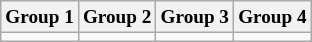<table class="wikitable" style="font-size:80%">
<tr>
<th width=25%>Group 1</th>
<th width=25%>Group 2</th>
<th width=25%>Group 3</th>
<th width=25%>Group 4</th>
</tr>
<tr>
<td valign=top></td>
<td valign=top></td>
<td valign=top></td>
<td valign=top></td>
</tr>
</table>
